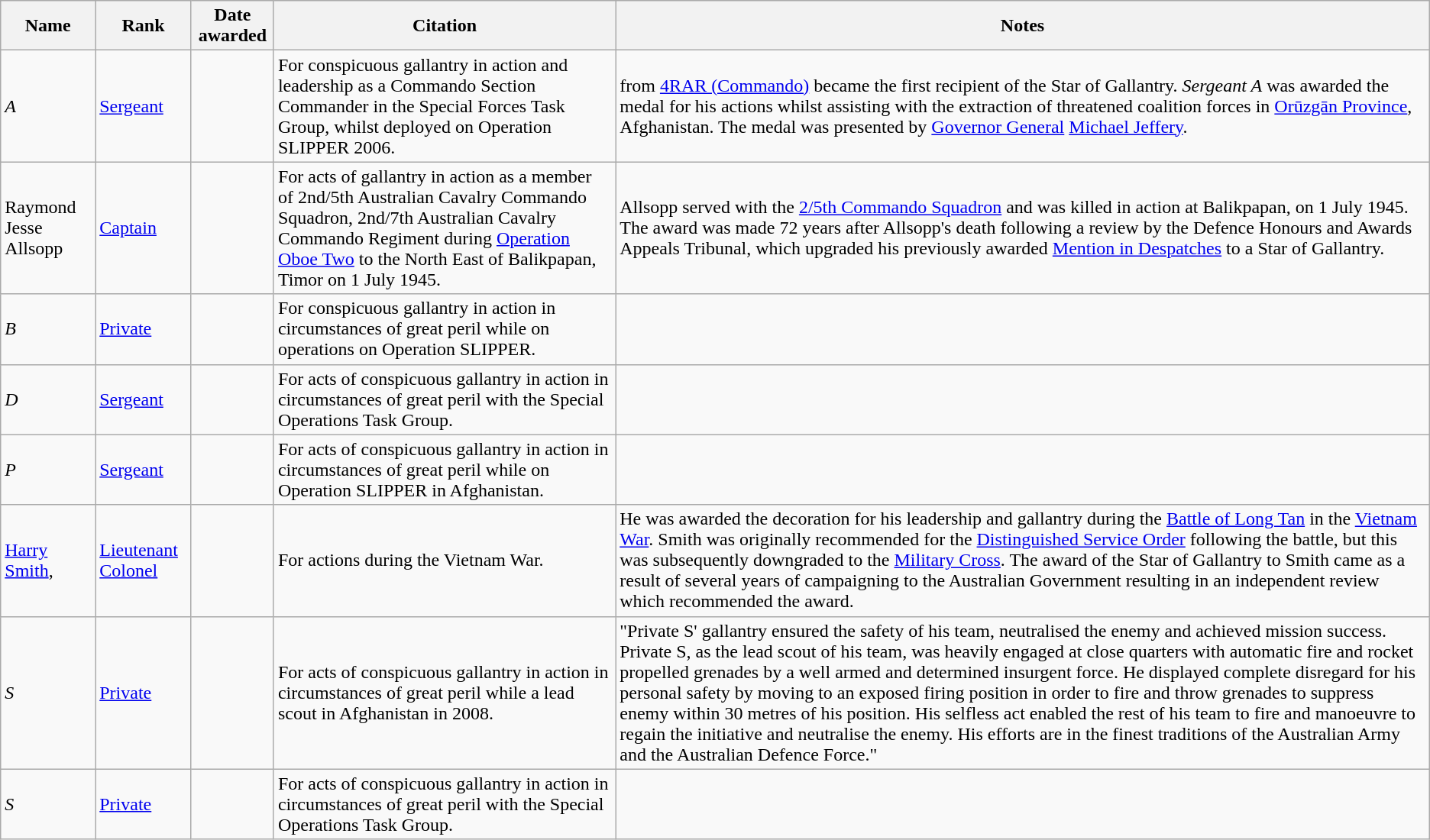<table class="wikitable sortable">
<tr>
<th>Name</th>
<th>Rank</th>
<th>Date awarded</th>
<th>Citation</th>
<th>Notes</th>
</tr>
<tr>
<td><em>A</em></td>
<td><a href='#'>Sergeant</a></td>
<td></td>
<td>For conspicuous gallantry in action and leadership as a Commando Section Commander in the Special Forces Task Group, whilst deployed on Operation SLIPPER 2006.</td>
<td>from <a href='#'>4RAR (Commando)</a> became the first recipient of the Star of Gallantry. <em>Sergeant A</em> was awarded the medal for his actions whilst assisting with the extraction of threatened coalition forces in <a href='#'>Orūzgān Province</a>, Afghanistan. The medal was presented by <a href='#'>Governor General</a> <a href='#'>Michael Jeffery</a>.</td>
</tr>
<tr>
<td>Raymond Jesse Allsopp</td>
<td><a href='#'>Captain</a></td>
<td></td>
<td>For acts of gallantry in action as a member of 2nd/5th Australian Cavalry Commando Squadron, 2nd/7th Australian Cavalry Commando Regiment during <a href='#'>Operation Oboe Two</a> to the North East of Balikpapan, Timor on 1 July 1945.</td>
<td>Allsopp served with the <a href='#'>2/5th Commando Squadron</a> and was killed in action at Balikpapan, on 1 July 1945. The award was made 72 years after Allsopp's death following a review by the Defence Honours and Awards Appeals Tribunal, which upgraded his previously awarded <a href='#'>Mention in Despatches</a> to a Star of Gallantry.</td>
</tr>
<tr>
<td><em>B</em></td>
<td><a href='#'>Private</a></td>
<td></td>
<td>For conspicuous gallantry in action in circumstances of great peril while on operations on Operation SLIPPER.</td>
<td></td>
</tr>
<tr>
<td><em>D</em></td>
<td><a href='#'>Sergeant</a></td>
<td></td>
<td>For acts of conspicuous gallantry in action in circumstances of great peril with the Special Operations Task Group.</td>
<td></td>
</tr>
<tr>
<td><em>P</em></td>
<td><a href='#'>Sergeant</a></td>
<td></td>
<td>For acts of conspicuous gallantry in action in circumstances of great peril while on Operation SLIPPER in Afghanistan.</td>
<td></td>
</tr>
<tr>
<td><a href='#'>Harry Smith</a>, </td>
<td><a href='#'>Lieutenant Colonel</a></td>
<td></td>
<td>For actions during the Vietnam War.</td>
<td>He was awarded the decoration for his leadership and gallantry during the <a href='#'>Battle of Long Tan</a> in the <a href='#'>Vietnam War</a>. Smith was originally recommended for the <a href='#'>Distinguished Service Order</a> following the battle, but this was subsequently downgraded to the <a href='#'>Military Cross</a>. The award of the Star of Gallantry to Smith came as a result of several years of campaigning to the Australian Government resulting in an independent review which recommended the award.</td>
</tr>
<tr>
<td><em>S</em></td>
<td><a href='#'>Private</a></td>
<td></td>
<td>For acts of conspicuous gallantry in action in circumstances of great peril while a lead scout in Afghanistan in 2008.</td>
<td>"Private S' gallantry ensured the safety of his team, neutralised the enemy and achieved mission success. Private S, as the lead scout of his team, was heavily engaged at close quarters with automatic fire and rocket propelled grenades by a well armed and determined insurgent force. He displayed complete disregard for his personal safety by moving to an exposed firing position in order to fire and throw grenades to suppress enemy within 30 metres of his position. His selfless act enabled the rest of his team to fire and manoeuvre to regain the initiative and neutralise the enemy. His efforts are in the finest traditions of the Australian Army and the Australian Defence Force."</td>
</tr>
<tr>
<td><em>S</em></td>
<td><a href='#'>Private</a></td>
<td></td>
<td>For acts of conspicuous gallantry in action in circumstances of great peril with the Special Operations Task Group.</td>
<td></td>
</tr>
</table>
